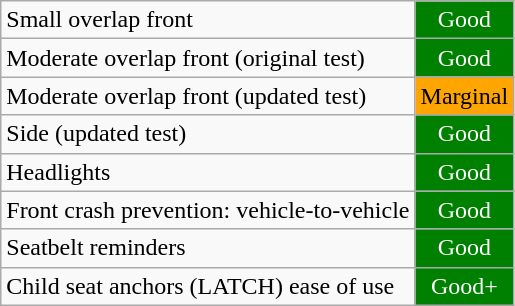<table class="wikitable">
<tr>
<td>Small overlap front</td>
<td style="text-align:center;color:white;background: green">Good</td>
</tr>
<tr>
<td>Moderate overlap front (original test)</td>
<td style="text-align:center;color:white;background: green">Good</td>
</tr>
<tr>
<td>Moderate overlap front (updated test)</td>
<td style="text-align:center;color:black;background: orange">Marginal</td>
</tr>
<tr>
<td>Side (updated test)</td>
<td style="text-align:center;color:white;background: green">Good</td>
</tr>
<tr>
<td>Headlights</td>
<td style="text-align:center;color:white;background: green">Good</td>
</tr>
<tr>
<td>Front crash prevention: vehicle-to-vehicle</td>
<td style="text-align:center;color:white;background: green">Good</td>
</tr>
<tr>
<td>Seatbelt reminders</td>
<td style="text-align:center;color:white;background: green">Good</td>
</tr>
<tr>
<td>Child seat anchors (LATCH) ease of use</td>
<td style="text-align:center;color:white;background: green">Good+</td>
</tr>
</table>
